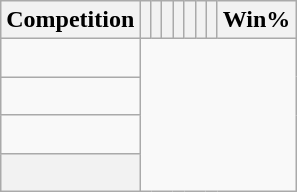<table class="wikitable sortable" style="text-align:center">
<tr>
<th>Competition</th>
<th></th>
<th></th>
<th></th>
<th></th>
<th></th>
<th></th>
<th></th>
<th>Win%</th>
</tr>
<tr>
<td align=left><br></td>
</tr>
<tr>
<td align=left><br></td>
</tr>
<tr>
<td align=left><br></td>
</tr>
<tr class="sortbottom">
<th><br></th>
</tr>
</table>
